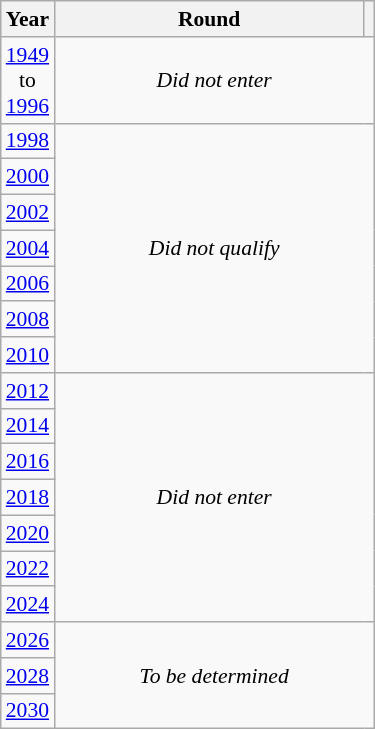<table class="wikitable" style="text-align: center; font-size:90%">
<tr>
<th>Year</th>
<th style="width:200px">Round</th>
<th></th>
</tr>
<tr>
<td><a href='#'>1949</a><br>to<br><a href='#'>1996</a></td>
<td colspan="2"><em>Did not enter</em></td>
</tr>
<tr>
<td><a href='#'>1998</a></td>
<td colspan="2" rowspan="7"><em>Did not qualify</em></td>
</tr>
<tr>
<td><a href='#'>2000</a></td>
</tr>
<tr>
<td><a href='#'>2002</a></td>
</tr>
<tr>
<td><a href='#'>2004</a></td>
</tr>
<tr>
<td><a href='#'>2006</a></td>
</tr>
<tr>
<td><a href='#'>2008</a></td>
</tr>
<tr>
<td><a href='#'>2010</a></td>
</tr>
<tr>
<td><a href='#'>2012</a></td>
<td colspan="2" rowspan="7"><em>Did not enter</em></td>
</tr>
<tr>
<td><a href='#'>2014</a></td>
</tr>
<tr>
<td><a href='#'>2016</a></td>
</tr>
<tr>
<td><a href='#'>2018</a></td>
</tr>
<tr>
<td><a href='#'>2020</a></td>
</tr>
<tr>
<td><a href='#'>2022</a></td>
</tr>
<tr>
<td><a href='#'>2024</a></td>
</tr>
<tr>
<td><a href='#'>2026</a></td>
<td colspan="2" rowspan="3"><em>To be determined</em></td>
</tr>
<tr>
<td><a href='#'>2028</a></td>
</tr>
<tr>
<td><a href='#'>2030</a></td>
</tr>
</table>
